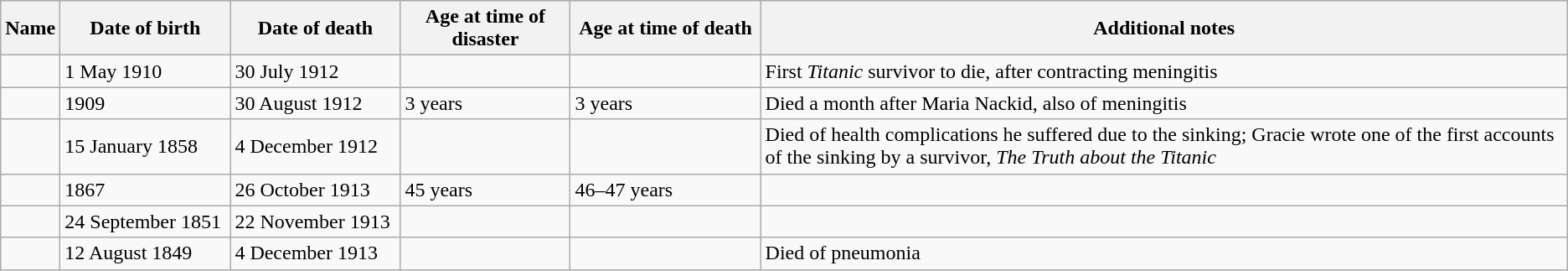<table class="sortable wikitable">
<tr>
<th>Name</th>
<th style="width:8em;">Date of birth</th>
<th style="width:8em;">Date of death</th>
<th style="width:8em;">Age at time of disaster</th>
<th style="width:9em;">Age at time of death</th>
<th class="unsortable">Additional notes</th>
</tr>
<tr>
<td></td>
<td>1 May 1910</td>
<td>30 July 1912</td>
<td></td>
<td></td>
<td>First <em>Titanic</em> survivor to die, after contracting meningitis</td>
</tr>
<tr>
<td></td>
<td>1909</td>
<td>30 August 1912</td>
<td>3 years</td>
<td>3 years</td>
<td>Died a month after Maria Nackid, also of meningitis</td>
</tr>
<tr>
<td></td>
<td>15 January 1858</td>
<td>4 December 1912</td>
<td></td>
<td></td>
<td>Died of health complications he suffered due to the sinking; Gracie wrote one of the first accounts of the sinking by a survivor, <em>The Truth about the Titanic</em></td>
</tr>
<tr>
<td></td>
<td>1867</td>
<td>26 October 1913</td>
<td>45 years</td>
<td>46–47 years</td>
<td></td>
</tr>
<tr>
<td></td>
<td>24 September 1851</td>
<td>22 November 1913</td>
<td></td>
<td></td>
<td></td>
</tr>
<tr>
<td></td>
<td>12 August 1849</td>
<td>4 December 1913</td>
<td></td>
<td></td>
<td>Died of pneumonia</td>
</tr>
</table>
